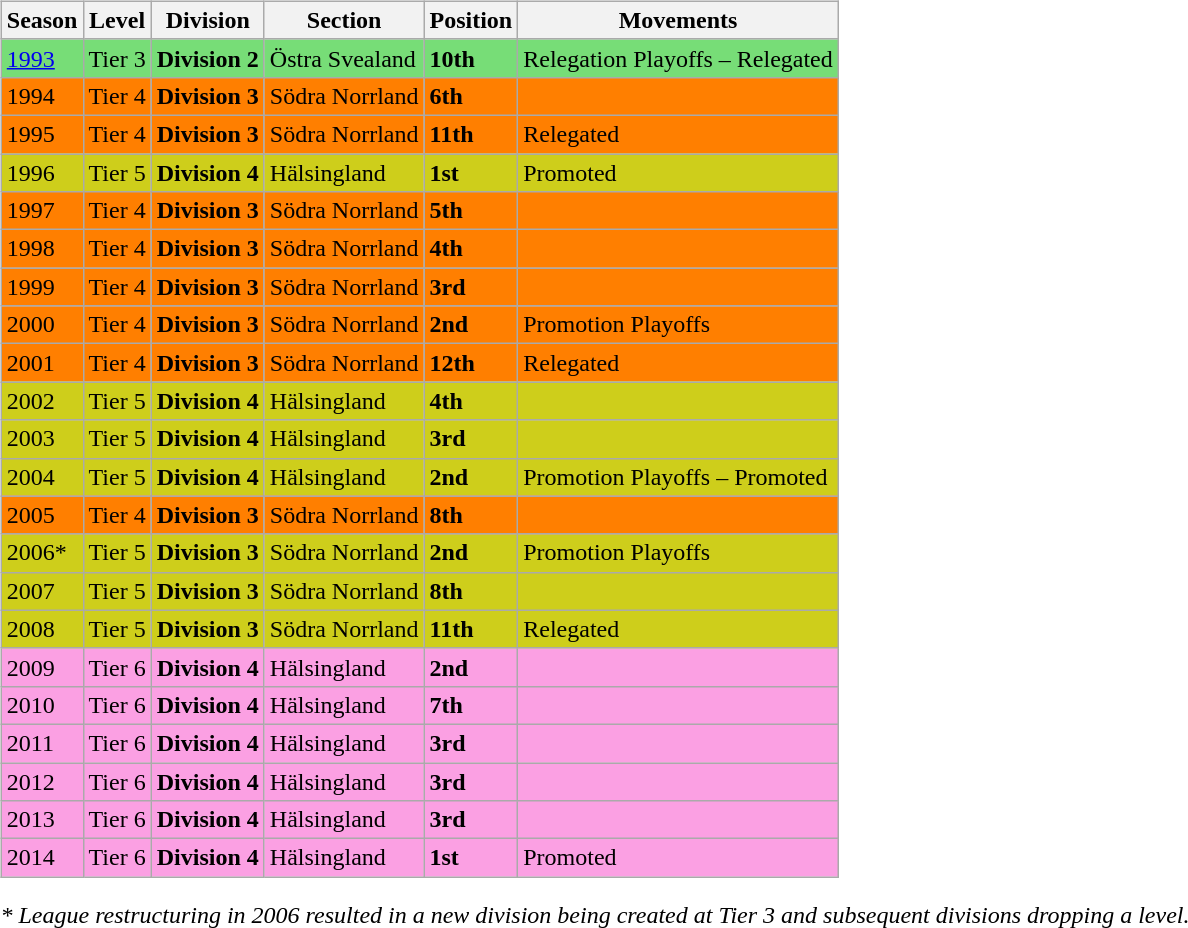<table>
<tr>
<td valign="top" width=0%><br><table class="wikitable">
<tr style="background:#f0f6fa;">
<th><strong>Season</strong></th>
<th><strong>Level</strong></th>
<th><strong>Division</strong></th>
<th><strong>Section</strong></th>
<th><strong>Position</strong></th>
<th><strong>Movements</strong></th>
</tr>
<tr>
<td style="background:#77DD77;"><a href='#'>1993</a></td>
<td style="background:#77DD77;">Tier 3</td>
<td style="background:#77DD77;"><strong>Division 2</strong></td>
<td style="background:#77DD77;">Östra Svealand</td>
<td style="background:#77DD77;"><strong>10th</strong></td>
<td style="background:#77DD77;">Relegation Playoffs – Relegated</td>
</tr>
<tr>
<td style="background:#FF7F00;">1994</td>
<td style="background:#FF7F00;">Tier 4</td>
<td style="background:#FF7F00;"><strong>Division 3</strong></td>
<td style="background:#FF7F00;">Södra Norrland</td>
<td style="background:#FF7F00;"><strong>6th</strong></td>
<td style="background:#FF7F00;"></td>
</tr>
<tr>
<td style="background:#FF7F00;">1995</td>
<td style="background:#FF7F00;">Tier 4</td>
<td style="background:#FF7F00;"><strong>Division 3</strong></td>
<td style="background:#FF7F00;">Södra Norrland</td>
<td style="background:#FF7F00;"><strong>11th</strong></td>
<td style="background:#FF7F00;">Relegated</td>
</tr>
<tr>
<td style="background:#CECE1B;">1996</td>
<td style="background:#CECE1B;">Tier 5</td>
<td style="background:#CECE1B;"><strong>Division 4</strong></td>
<td style="background:#CECE1B;">Hälsingland</td>
<td style="background:#CECE1B;"><strong>1st</strong></td>
<td style="background:#CECE1B;">Promoted</td>
</tr>
<tr>
<td style="background:#FF7F00;">1997</td>
<td style="background:#FF7F00;">Tier 4</td>
<td style="background:#FF7F00;"><strong>Division 3</strong></td>
<td style="background:#FF7F00;">Södra Norrland</td>
<td style="background:#FF7F00;"><strong>5th</strong></td>
<td style="background:#FF7F00;"></td>
</tr>
<tr>
<td style="background:#FF7F00;">1998</td>
<td style="background:#FF7F00;">Tier 4</td>
<td style="background:#FF7F00;"><strong>Division 3</strong></td>
<td style="background:#FF7F00;">Södra Norrland</td>
<td style="background:#FF7F00;"><strong>4th</strong></td>
<td style="background:#FF7F00;"></td>
</tr>
<tr>
<td style="background:#FF7F00;">1999</td>
<td style="background:#FF7F00;">Tier 4</td>
<td style="background:#FF7F00;"><strong>Division 3</strong></td>
<td style="background:#FF7F00;">Södra Norrland</td>
<td style="background:#FF7F00;"><strong>3rd</strong></td>
<td style="background:#FF7F00;"></td>
</tr>
<tr>
<td style="background:#FF7F00;">2000</td>
<td style="background:#FF7F00;">Tier 4</td>
<td style="background:#FF7F00;"><strong>Division 3</strong></td>
<td style="background:#FF7F00;">Södra Norrland</td>
<td style="background:#FF7F00;"><strong>2nd</strong></td>
<td style="background:#FF7F00;">Promotion Playoffs</td>
</tr>
<tr>
<td style="background:#FF7F00;">2001</td>
<td style="background:#FF7F00;">Tier 4</td>
<td style="background:#FF7F00;"><strong>Division 3</strong></td>
<td style="background:#FF7F00;">Södra Norrland</td>
<td style="background:#FF7F00;"><strong>12th</strong></td>
<td style="background:#FF7F00;">Relegated</td>
</tr>
<tr>
<td style="background:#CECE1B;">2002</td>
<td style="background:#CECE1B;">Tier 5</td>
<td style="background:#CECE1B;"><strong>Division 4</strong></td>
<td style="background:#CECE1B;">Hälsingland</td>
<td style="background:#CECE1B;"><strong>4th</strong></td>
<td style="background:#CECE1B;"></td>
</tr>
<tr>
<td style="background:#CECE1B;">2003</td>
<td style="background:#CECE1B;">Tier 5</td>
<td style="background:#CECE1B;"><strong>Division 4</strong></td>
<td style="background:#CECE1B;">Hälsingland</td>
<td style="background:#CECE1B;"><strong>3rd</strong></td>
<td style="background:#CECE1B;"></td>
</tr>
<tr>
<td style="background:#CECE1B;">2004</td>
<td style="background:#CECE1B;">Tier 5</td>
<td style="background:#CECE1B;"><strong>Division 4</strong></td>
<td style="background:#CECE1B;">Hälsingland</td>
<td style="background:#CECE1B;"><strong>2nd</strong></td>
<td style="background:#CECE1B;">Promotion Playoffs – Promoted</td>
</tr>
<tr>
<td style="background:#FF7F00;">2005</td>
<td style="background:#FF7F00;">Tier 4</td>
<td style="background:#FF7F00;"><strong>Division 3</strong></td>
<td style="background:#FF7F00;">Södra Norrland</td>
<td style="background:#FF7F00;"><strong>8th</strong></td>
<td style="background:#FF7F00;"></td>
</tr>
<tr>
<td style="background:#CECE1B;">2006*</td>
<td style="background:#CECE1B;">Tier 5</td>
<td style="background:#CECE1B;"><strong>Division 3</strong></td>
<td style="background:#CECE1B;">Södra Norrland</td>
<td style="background:#CECE1B;"><strong>2nd</strong></td>
<td style="background:#CECE1B;">Promotion Playoffs</td>
</tr>
<tr>
<td style="background:#CECE1B;">2007</td>
<td style="background:#CECE1B;">Tier 5</td>
<td style="background:#CECE1B;"><strong>Division 3</strong></td>
<td style="background:#CECE1B;">Södra Norrland</td>
<td style="background:#CECE1B;"><strong>8th</strong></td>
<td style="background:#CECE1B;"></td>
</tr>
<tr>
<td style="background:#CECE1B;">2008</td>
<td style="background:#CECE1B;">Tier 5</td>
<td style="background:#CECE1B;"><strong>Division 3</strong></td>
<td style="background:#CECE1B;">Södra Norrland</td>
<td style="background:#CECE1B;"><strong>11th</strong></td>
<td style="background:#CECE1B;">Relegated</td>
</tr>
<tr>
<td style="background:#FBA0E3;">2009</td>
<td style="background:#FBA0E3;">Tier 6</td>
<td style="background:#FBA0E3;"><strong>Division 4</strong></td>
<td style="background:#FBA0E3;">Hälsingland</td>
<td style="background:#FBA0E3;"><strong>2nd</strong></td>
<td style="background:#FBA0E3;"></td>
</tr>
<tr>
<td style="background:#FBA0E3;">2010</td>
<td style="background:#FBA0E3;">Tier 6</td>
<td style="background:#FBA0E3;"><strong>Division 4</strong></td>
<td style="background:#FBA0E3;">Hälsingland</td>
<td style="background:#FBA0E3;"><strong>7th</strong></td>
<td style="background:#FBA0E3;"></td>
</tr>
<tr>
<td style="background:#FBA0E3;">2011</td>
<td style="background:#FBA0E3;">Tier 6</td>
<td style="background:#FBA0E3;"><strong>Division 4</strong></td>
<td style="background:#FBA0E3;">Hälsingland</td>
<td style="background:#FBA0E3;"><strong>3rd</strong></td>
<td style="background:#FBA0E3;"></td>
</tr>
<tr>
<td style="background:#FBA0E3;">2012</td>
<td style="background:#FBA0E3;">Tier 6</td>
<td style="background:#FBA0E3;"><strong>Division 4</strong></td>
<td style="background:#FBA0E3;">Hälsingland</td>
<td style="background:#FBA0E3;"><strong>3rd</strong></td>
<td style="background:#FBA0E3;"></td>
</tr>
<tr>
<td style="background:#FBA0E3;">2013</td>
<td style="background:#FBA0E3;">Tier 6</td>
<td style="background:#FBA0E3;"><strong>Division 4</strong></td>
<td style="background:#FBA0E3;">Hälsingland</td>
<td style="background:#FBA0E3;"><strong>3rd</strong></td>
<td style="background:#FBA0E3;"></td>
</tr>
<tr>
<td style="background:#FBA0E3;">2014</td>
<td style="background:#FBA0E3;">Tier 6</td>
<td style="background:#FBA0E3;"><strong>Division 4</strong></td>
<td style="background:#FBA0E3;">Hälsingland</td>
<td style="background:#FBA0E3;"><strong>1st</strong></td>
<td style="background:#FBA0E3;">Promoted</td>
</tr>
</table>
<em>* League restructuring in 2006 resulted in a new division being created at Tier 3 and subsequent divisions dropping a level.</em>

</td>
</tr>
</table>
